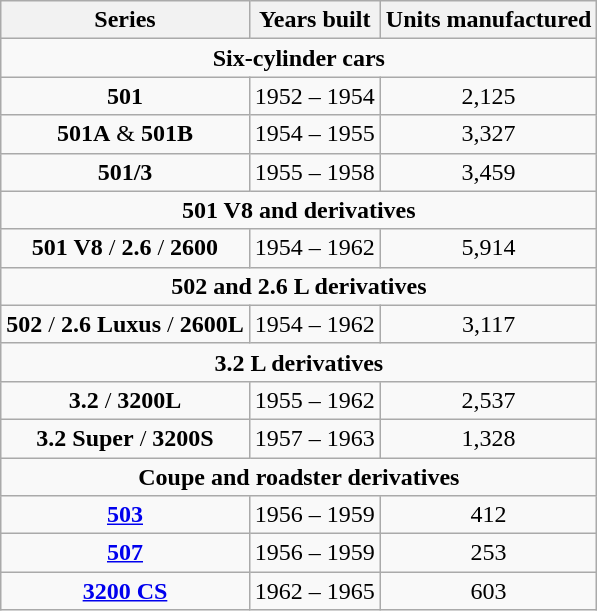<table class="wikitable" style="text-align:center" border="1">
<tr>
<th>Series</th>
<th>Years built</th>
<th>Units manufactured</th>
</tr>
<tr>
<td colspan="3"><strong>Six-cylinder cars</strong></td>
</tr>
<tr>
<td><strong>501</strong></td>
<td>1952 – 1954</td>
<td>2,125</td>
</tr>
<tr>
<td><strong>501A</strong> & <strong>501B</strong></td>
<td>1954 – 1955</td>
<td>3,327</td>
</tr>
<tr>
<td><strong>501/3</strong></td>
<td>1955 – 1958</td>
<td>3,459</td>
</tr>
<tr>
<td colspan="3"><strong>501 V8 and derivatives</strong></td>
</tr>
<tr>
<td><strong>501 V8</strong> / <strong>2.6</strong> / <strong>2600</strong></td>
<td>1954 – 1962</td>
<td>5,914</td>
</tr>
<tr>
<td colspan="3"><strong>502 and 2.6 L derivatives</strong></td>
</tr>
<tr>
<td><strong>502</strong> / <strong>2.6 Luxus</strong> / <strong>2600L</strong></td>
<td>1954 – 1962</td>
<td>3,117</td>
</tr>
<tr>
<td colspan="3"><strong>3.2 L derivatives</strong></td>
</tr>
<tr>
<td><strong>3.2</strong> / <strong>3200L</strong></td>
<td>1955 – 1962</td>
<td>2,537</td>
</tr>
<tr>
<td><strong>3.2 Super</strong> / <strong>3200S</strong></td>
<td>1957 – 1963</td>
<td>1,328</td>
</tr>
<tr>
<td colspan="3"><strong>Coupe and roadster derivatives</strong></td>
</tr>
<tr>
<td><strong><a href='#'>503</a></strong></td>
<td>1956 – 1959</td>
<td>412</td>
</tr>
<tr>
<td><strong><a href='#'>507</a></strong></td>
<td>1956 – 1959</td>
<td>253</td>
</tr>
<tr>
<td><strong><a href='#'>3200 CS</a></strong></td>
<td>1962 – 1965</td>
<td>603</td>
</tr>
</table>
